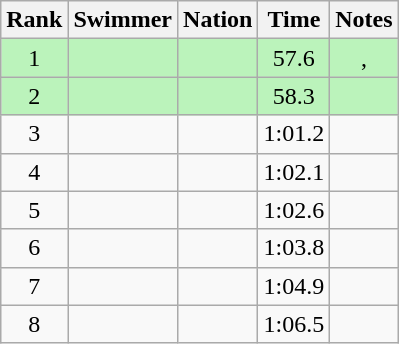<table class="wikitable sortable" style="text-align:center">
<tr>
<th>Rank</th>
<th>Swimmer</th>
<th>Nation</th>
<th>Time</th>
<th>Notes</th>
</tr>
<tr bgcolor=bbf3bb>
<td>1</td>
<td align=left></td>
<td align=left></td>
<td data-sort-value=0:57.6>57.6</td>
<td>, </td>
</tr>
<tr bgcolor=bbf3bb>
<td>2</td>
<td align=left></td>
<td align=left></td>
<td data-sort-value=0:58.3>58.3</td>
<td></td>
</tr>
<tr>
<td>3</td>
<td align=left></td>
<td align=left></td>
<td>1:01.2</td>
<td></td>
</tr>
<tr>
<td>4</td>
<td align=left></td>
<td align=left></td>
<td>1:02.1</td>
<td></td>
</tr>
<tr>
<td>5</td>
<td align=left></td>
<td align=left></td>
<td>1:02.6</td>
<td></td>
</tr>
<tr>
<td>6</td>
<td align=left></td>
<td align=left></td>
<td>1:03.8</td>
<td></td>
</tr>
<tr>
<td>7</td>
<td align=left></td>
<td align=left></td>
<td>1:04.9</td>
<td></td>
</tr>
<tr>
<td>8</td>
<td align=left></td>
<td align=left></td>
<td>1:06.5</td>
<td></td>
</tr>
</table>
